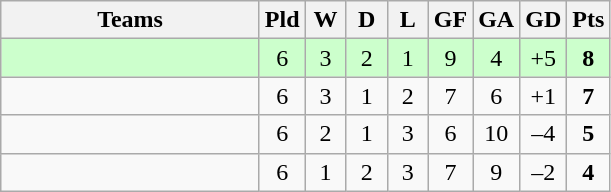<table class="wikitable" style="text-align: center;">
<tr>
<th width=165>Teams</th>
<th width=20>Pld</th>
<th width=20>W</th>
<th width=20>D</th>
<th width=20>L</th>
<th width=20>GF</th>
<th width=20>GA</th>
<th width=20>GD</th>
<th width=20>Pts</th>
</tr>
<tr align=center style="background:#ccffcc;">
<td style="text-align:left;"></td>
<td>6</td>
<td>3</td>
<td>2</td>
<td>1</td>
<td>9</td>
<td>4</td>
<td>+5</td>
<td><strong>8</strong></td>
</tr>
<tr align=center>
<td style="text-align:left;"></td>
<td>6</td>
<td>3</td>
<td>1</td>
<td>2</td>
<td>7</td>
<td>6</td>
<td>+1</td>
<td><strong>7</strong></td>
</tr>
<tr align=center>
<td style="text-align:left;"></td>
<td>6</td>
<td>2</td>
<td>1</td>
<td>3</td>
<td>6</td>
<td>10</td>
<td>–4</td>
<td><strong>5</strong></td>
</tr>
<tr align=center>
<td style="text-align:left;"></td>
<td>6</td>
<td>1</td>
<td>2</td>
<td>3</td>
<td>7</td>
<td>9</td>
<td>–2</td>
<td><strong>4</strong></td>
</tr>
</table>
